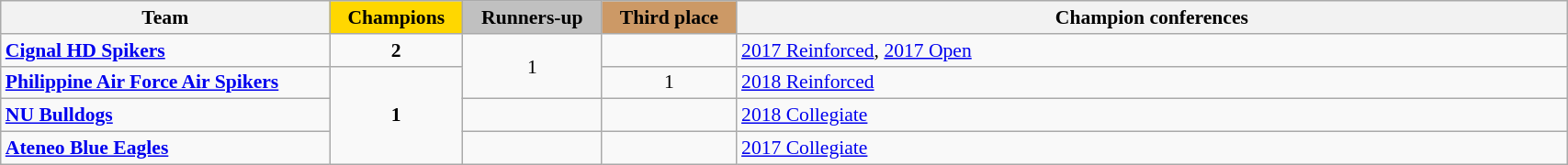<table class="wikitable" style="font-size:90%; text-align:center" width="90%">
<tr>
<th width=21%;>Team</th>
<th style="width=9%; background:gold">Champions</th>
<th style="width=9%; background:silver">Runners-up</th>
<th style="width=9%; background:#cc9966">Third place</th>
<th width=53%;>Champion conferences</th>
</tr>
<tr>
<td align="left"><strong><a href='#'>Cignal HD Spikers</a></strong></td>
<td><strong>2</strong></td>
<td rowspan="2">1</td>
<td></td>
<td style="text-align:left"><a href='#'>2017 Reinforced</a>, <a href='#'>2017 Open</a></td>
</tr>
<tr>
<td align="left"><strong><a href='#'>Philippine Air Force Air Spikers</a> </strong></td>
<td rowspan="3"><strong>1</strong></td>
<td>1</td>
<td style="text-align:left"><a href='#'>2018 Reinforced</a></td>
</tr>
<tr>
<td align="left"><strong><a href='#'>NU Bulldogs</a></strong></td>
<td></td>
<td></td>
<td style="text-align:left"><a href='#'>2018 Collegiate</a></td>
</tr>
<tr>
<td align="left"><strong><a href='#'>Ateneo Blue Eagles</a></strong></td>
<td></td>
<td></td>
<td style="text-align:left"><a href='#'>2017 Collegiate</a></td>
</tr>
</table>
